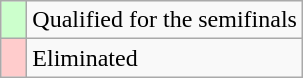<table class="wikitable">
<tr>
<td width=10px bgcolor="#ccffcc"></td>
<td>Qualified for the semifinals</td>
</tr>
<tr>
<td width=10px bgcolor="#ffcccc"></td>
<td>Eliminated</td>
</tr>
</table>
